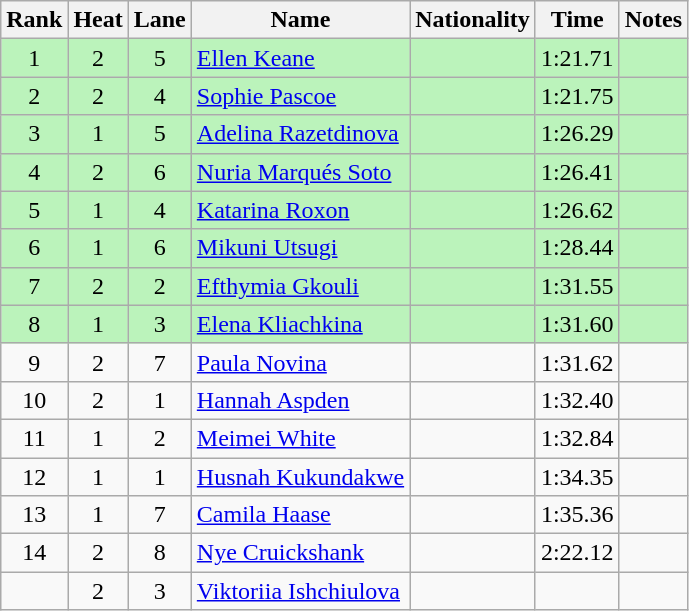<table class="wikitable sortable" style="text-align:center">
<tr>
<th>Rank</th>
<th>Heat</th>
<th>Lane</th>
<th>Name</th>
<th>Nationality</th>
<th>Time</th>
<th>Notes</th>
</tr>
<tr bgcolor=bbf3bb>
<td>1</td>
<td>2</td>
<td>5</td>
<td align=left><a href='#'>Ellen Keane</a></td>
<td align=left></td>
<td>1:21.71</td>
<td></td>
</tr>
<tr bgcolor=bbf3bb>
<td>2</td>
<td>2</td>
<td>4</td>
<td align=left><a href='#'>Sophie Pascoe</a></td>
<td align=left></td>
<td>1:21.75</td>
<td></td>
</tr>
<tr bgcolor=bbf3bb>
<td>3</td>
<td>1</td>
<td>5</td>
<td align=left><a href='#'>Adelina Razetdinova</a></td>
<td align=left></td>
<td>1:26.29</td>
<td></td>
</tr>
<tr bgcolor=bbf3bb>
<td>4</td>
<td>2</td>
<td>6</td>
<td align=left><a href='#'>Nuria Marqués Soto</a></td>
<td align=left></td>
<td>1:26.41</td>
<td></td>
</tr>
<tr bgcolor=bbf3bb>
<td>5</td>
<td>1</td>
<td>4</td>
<td align=left><a href='#'>Katarina Roxon</a></td>
<td align=left></td>
<td>1:26.62</td>
<td></td>
</tr>
<tr bgcolor=bbf3bb>
<td>6</td>
<td>1</td>
<td>6</td>
<td align=left><a href='#'>Mikuni Utsugi</a></td>
<td align=left></td>
<td>1:28.44</td>
<td></td>
</tr>
<tr bgcolor=bbf3bb>
<td>7</td>
<td>2</td>
<td>2</td>
<td align=left><a href='#'>Efthymia Gkouli</a></td>
<td align=left></td>
<td>1:31.55</td>
<td></td>
</tr>
<tr bgcolor=bbf3bb>
<td>8</td>
<td>1</td>
<td>3</td>
<td align=left><a href='#'>Elena Kliachkina</a></td>
<td align=left></td>
<td>1:31.60</td>
<td></td>
</tr>
<tr>
<td>9</td>
<td>2</td>
<td>7</td>
<td align=left><a href='#'>Paula Novina</a></td>
<td align=left></td>
<td>1:31.62</td>
<td></td>
</tr>
<tr>
<td>10</td>
<td>2</td>
<td>1</td>
<td align=left><a href='#'>Hannah Aspden</a></td>
<td align=left></td>
<td>1:32.40</td>
<td></td>
</tr>
<tr>
<td>11</td>
<td>1</td>
<td>2</td>
<td align=left><a href='#'>Meimei White</a></td>
<td align=left></td>
<td>1:32.84</td>
<td></td>
</tr>
<tr>
<td>12</td>
<td>1</td>
<td>1</td>
<td align=left><a href='#'>Husnah Kukundakwe</a></td>
<td align=left></td>
<td>1:34.35</td>
<td></td>
</tr>
<tr>
<td>13</td>
<td>1</td>
<td>7</td>
<td align=left><a href='#'>Camila Haase</a></td>
<td align=left></td>
<td>1:35.36</td>
<td></td>
</tr>
<tr>
<td>14</td>
<td>2</td>
<td>8</td>
<td align=left><a href='#'>Nye Cruickshank</a></td>
<td align=left></td>
<td>2:22.12</td>
<td></td>
</tr>
<tr>
<td></td>
<td>2</td>
<td>3</td>
<td align=left><a href='#'>Viktoriia Ishchiulova</a></td>
<td align=left></td>
<td data-sort-value=9:99.99></td>
<td></td>
</tr>
</table>
